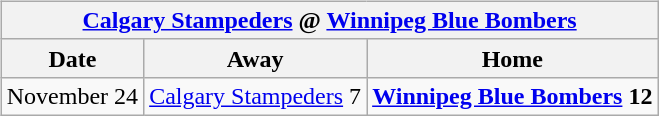<table cellspacing="10">
<tr>
<td valign="top"><br><table class="wikitable">
<tr>
<th colspan="4"><a href='#'>Calgary Stampeders</a> @ <a href='#'>Winnipeg Blue Bombers</a></th>
</tr>
<tr>
<th>Date</th>
<th>Away</th>
<th>Home</th>
</tr>
<tr>
<td>November 24</td>
<td><a href='#'>Calgary Stampeders</a> 7</td>
<td><strong><a href='#'>Winnipeg Blue Bombers</a> 12</strong></td>
</tr>
</table>
</td>
</tr>
</table>
